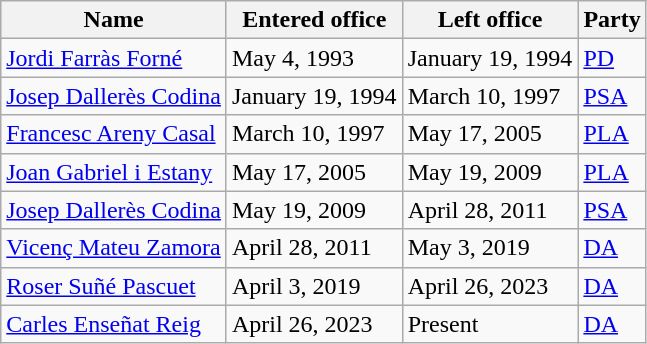<table class="wikitable">
<tr>
<th>Name</th>
<th>Entered office</th>
<th>Left office</th>
<th>Party</th>
</tr>
<tr>
<td><a href='#'>Jordi Farràs Forné</a></td>
<td>May 4, 1993</td>
<td>January 19, 1994</td>
<td><a href='#'>PD</a></td>
</tr>
<tr>
<td><a href='#'>Josep Dallerès Codina</a></td>
<td>January 19, 1994</td>
<td>March 10, 1997</td>
<td><a href='#'>PSA</a></td>
</tr>
<tr>
<td><a href='#'>Francesc Areny Casal</a></td>
<td>March 10, 1997</td>
<td>May 17, 2005</td>
<td><a href='#'>PLA</a></td>
</tr>
<tr>
<td><a href='#'>Joan Gabriel i Estany</a></td>
<td>May 17, 2005</td>
<td>May 19, 2009</td>
<td><a href='#'>PLA</a></td>
</tr>
<tr>
<td><a href='#'>Josep Dallerès Codina</a></td>
<td>May 19, 2009</td>
<td>April 28, 2011</td>
<td><a href='#'>PSA</a></td>
</tr>
<tr>
<td><a href='#'>Vicenç Mateu Zamora</a></td>
<td>April 28, 2011</td>
<td>May 3, 2019</td>
<td><a href='#'>DA</a></td>
</tr>
<tr>
<td><a href='#'>Roser Suñé Pascuet</a></td>
<td>April 3, 2019</td>
<td>April 26, 2023</td>
<td><a href='#'>DA</a></td>
</tr>
<tr>
<td><a href='#'>Carles Enseñat Reig</a></td>
<td>April 26, 2023</td>
<td>Present</td>
<td><a href='#'>DA</a></td>
</tr>
</table>
